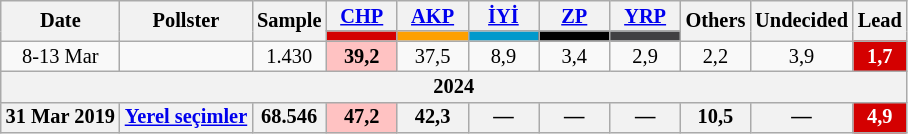<table class="wikitable mw-collapsible" style="text-align:center; font-size:85%; line-height:14px;">
<tr>
<th rowspan="2">Date</th>
<th rowspan="2">Pollster</th>
<th rowspan="2">Sample</th>
<th style="width:3em;"><a href='#'>CHP</a></th>
<th style="width:3em;"><a href='#'>AKP</a></th>
<th style="width:3em;"><a href='#'>İYİ</a></th>
<th style="width:3em;"><a href='#'>ZP</a></th>
<th style="width:3em;"><a href='#'>YRP</a></th>
<th rowspan="2">Others</th>
<th rowspan="2">Undecided</th>
<th rowspan="2">Lead</th>
</tr>
<tr>
<th style="background:#d40000;"></th>
<th style="background:#fda000;"></th>
<th style="background:#0099cc;"></th>
<th style="background:#000000;"></th>
<th style="background:#414042;"></th>
</tr>
<tr>
<td>8-13 Mar</td>
<td></td>
<td>1.430</td>
<td style="background:#FFC2C2"><strong>39,2</strong></td>
<td>37,5</td>
<td>8,9</td>
<td>3,4</td>
<td>2,9</td>
<td>2,2</td>
<td>3,9</td>
<th style="background:#d40000; color:white;">1,7</th>
</tr>
<tr>
<th colspan="11">2024</th>
</tr>
<tr>
<th>31 Mar 2019</th>
<th><a href='#'>Yerel seçimler</a></th>
<th>68.546</th>
<th style="background:#FFC2C2">47,2</th>
<th>42,3</th>
<th>—</th>
<th>—</th>
<th>—</th>
<th>10,5</th>
<th>—</th>
<th style="background:#d40000; color:white;">4,9</th>
</tr>
</table>
